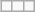<table class="wikitable" align="right" style="margin-left:0em">
<tr>
<td></td>
<td></td>
<td></td>
</tr>
</table>
